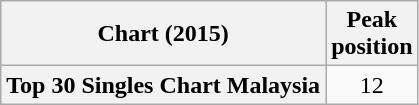<table class="wikitable sortable plainrowheaders">
<tr>
<th scope="col">Chart (2015)</th>
<th scope="col">Peak<br>position</th>
</tr>
<tr>
<th scope="row">Top 30 Singles Chart Malaysia</th>
<td style="text-align:center;">12</td>
</tr>
</table>
